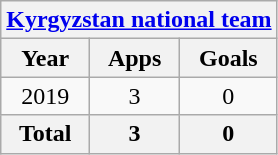<table class="wikitable" style="text-align:center">
<tr>
<th colspan=3><a href='#'>Kyrgyzstan national team</a></th>
</tr>
<tr>
<th>Year</th>
<th>Apps</th>
<th>Goals</th>
</tr>
<tr>
<td>2019</td>
<td>3</td>
<td>0</td>
</tr>
<tr>
<th>Total</th>
<th>3</th>
<th>0</th>
</tr>
</table>
